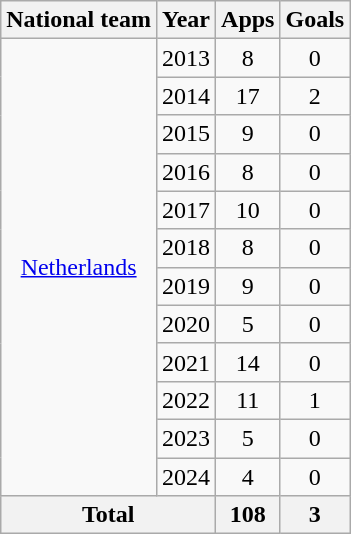<table class="wikitable" style="text-align: center;">
<tr>
<th>National team</th>
<th>Year</th>
<th>Apps</th>
<th>Goals</th>
</tr>
<tr>
<td rowspan="12"><a href='#'>Netherlands</a></td>
<td>2013</td>
<td>8</td>
<td>0</td>
</tr>
<tr>
<td>2014</td>
<td>17</td>
<td>2</td>
</tr>
<tr>
<td>2015</td>
<td>9</td>
<td>0</td>
</tr>
<tr>
<td>2016</td>
<td>8</td>
<td>0</td>
</tr>
<tr>
<td>2017</td>
<td>10</td>
<td>0</td>
</tr>
<tr>
<td>2018</td>
<td>8</td>
<td>0</td>
</tr>
<tr>
<td>2019</td>
<td>9</td>
<td>0</td>
</tr>
<tr>
<td>2020</td>
<td>5</td>
<td>0</td>
</tr>
<tr>
<td>2021</td>
<td>14</td>
<td>0</td>
</tr>
<tr>
<td>2022</td>
<td>11</td>
<td>1</td>
</tr>
<tr>
<td>2023</td>
<td>5</td>
<td>0</td>
</tr>
<tr>
<td>2024</td>
<td>4</td>
<td>0</td>
</tr>
<tr>
<th colspan="2">Total</th>
<th>108</th>
<th>3</th>
</tr>
</table>
